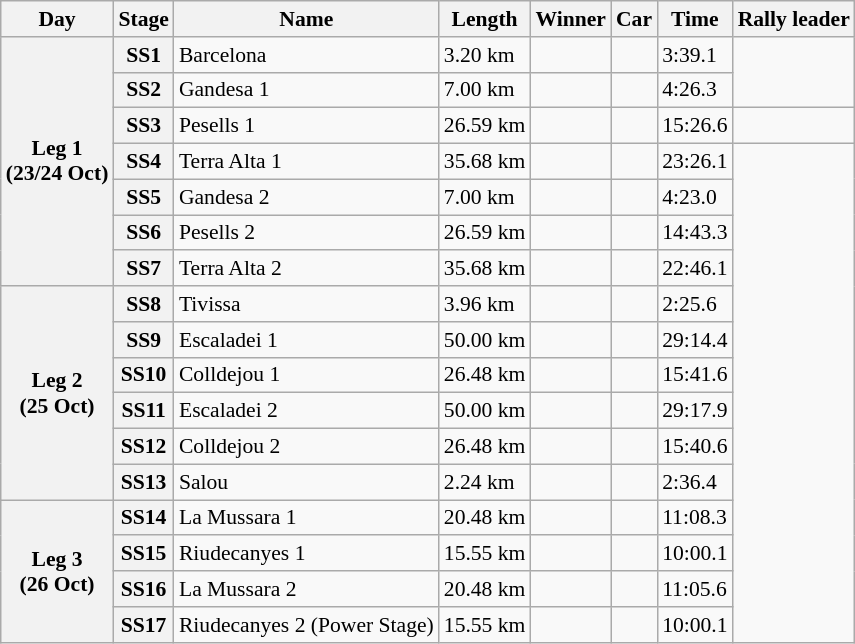<table class="wikitable" style="text-align: left; font-size: 90%; max-width: 950px;">
<tr>
<th>Day</th>
<th>Stage</th>
<th>Name</th>
<th>Length</th>
<th>Winner</th>
<th>Car</th>
<th>Time</th>
<th>Rally leader</th>
</tr>
<tr>
<th rowspan=7>Leg 1<br>(23/24 Oct)</th>
<th>SS1</th>
<td>Barcelona</td>
<td>3.20 km</td>
<td></td>
<td></td>
<td>3:39.1</td>
<td rowspan=2></td>
</tr>
<tr>
<th>SS2</th>
<td>Gandesa 1</td>
<td>7.00 km</td>
<td></td>
<td></td>
<td>4:26.3</td>
</tr>
<tr>
<th>SS3</th>
<td>Pesells 1</td>
<td>26.59 km</td>
<td></td>
<td></td>
<td>15:26.6</td>
<td></td>
</tr>
<tr>
<th>SS4</th>
<td>Terra Alta 1</td>
<td>35.68 km</td>
<td></td>
<td></td>
<td>23:26.1</td>
<td rowspan=14></td>
</tr>
<tr>
<th>SS5</th>
<td>Gandesa 2</td>
<td>7.00 km</td>
<td></td>
<td></td>
<td>4:23.0</td>
</tr>
<tr>
<th>SS6</th>
<td>Pesells 2</td>
<td>26.59 km</td>
<td></td>
<td></td>
<td>14:43.3</td>
</tr>
<tr>
<th>SS7</th>
<td>Terra Alta 2</td>
<td>35.68 km</td>
<td></td>
<td></td>
<td>22:46.1</td>
</tr>
<tr>
<th rowspan=6>Leg 2<br>(25 Oct)</th>
<th>SS8</th>
<td>Tivissa</td>
<td>3.96 km</td>
<td></td>
<td></td>
<td>2:25.6</td>
</tr>
<tr>
<th>SS9</th>
<td>Escaladei 1</td>
<td>50.00 km</td>
<td></td>
<td></td>
<td>29:14.4</td>
</tr>
<tr>
<th>SS10</th>
<td>Colldejou 1</td>
<td>26.48 km</td>
<td></td>
<td></td>
<td>15:41.6</td>
</tr>
<tr>
<th>SS11</th>
<td>Escaladei 2</td>
<td>50.00 km</td>
<td></td>
<td></td>
<td>29:17.9</td>
</tr>
<tr>
<th>SS12</th>
<td>Colldejou 2</td>
<td>26.48 km</td>
<td></td>
<td></td>
<td>15:40.6</td>
</tr>
<tr>
<th>SS13</th>
<td>Salou</td>
<td>2.24 km</td>
<td></td>
<td></td>
<td>2:36.4</td>
</tr>
<tr>
<th rowspan=4>Leg 3<br>(26 Oct)</th>
<th>SS14</th>
<td>La Mussara 1</td>
<td>20.48 km</td>
<td></td>
<td></td>
<td>11:08.3</td>
</tr>
<tr>
<th>SS15</th>
<td>Riudecanyes 1</td>
<td>15.55 km</td>
<td></td>
<td></td>
<td>10:00.1</td>
</tr>
<tr>
<th>SS16</th>
<td>La Mussara 2</td>
<td>20.48 km</td>
<td></td>
<td></td>
<td>11:05.6</td>
</tr>
<tr>
<th>SS17</th>
<td>Riudecanyes 2 (Power Stage)</td>
<td>15.55 km</td>
<td></td>
<td></td>
<td>10:00.1</td>
</tr>
</table>
